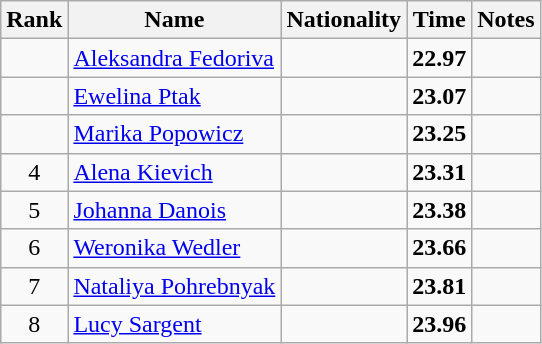<table class="wikitable sortable" style="text-align:center">
<tr>
<th>Rank</th>
<th>Name</th>
<th>Nationality</th>
<th>Time</th>
<th>Notes</th>
</tr>
<tr>
<td></td>
<td align=left><a href='#'>Aleksandra Fedoriva</a></td>
<td align=left></td>
<td><strong>22.97</strong></td>
<td></td>
</tr>
<tr>
<td></td>
<td align=left><a href='#'>Ewelina Ptak</a></td>
<td align=left></td>
<td><strong>23.07</strong></td>
<td></td>
</tr>
<tr>
<td></td>
<td align=left><a href='#'>Marika Popowicz</a></td>
<td align=left></td>
<td><strong>23.25</strong></td>
<td></td>
</tr>
<tr>
<td>4</td>
<td align=left><a href='#'>Alena Kievich</a></td>
<td align=left></td>
<td><strong>23.31</strong></td>
<td></td>
</tr>
<tr>
<td>5</td>
<td align=left><a href='#'>Johanna Danois</a></td>
<td align=left></td>
<td><strong>23.38</strong></td>
<td></td>
</tr>
<tr>
<td>6</td>
<td align=left><a href='#'>Weronika Wedler</a></td>
<td align=left></td>
<td><strong>23.66</strong></td>
<td></td>
</tr>
<tr>
<td>7</td>
<td align=left><a href='#'>Nataliya Pohrebnyak</a></td>
<td align=left></td>
<td><strong>23.81</strong></td>
<td></td>
</tr>
<tr>
<td>8</td>
<td align=left><a href='#'>Lucy Sargent</a></td>
<td align=left></td>
<td><strong>23.96</strong></td>
<td></td>
</tr>
</table>
